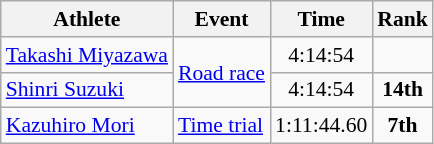<table class=wikitable style="font-size:90%">
<tr>
<th>Athlete</th>
<th>Event</th>
<th>Time</th>
<th>Rank</th>
</tr>
<tr>
<td><a href='#'>Takashi Miyazawa</a></td>
<td rowspan=2><a href='#'>Road race</a></td>
<td align=center>4:14:54</td>
<td align=center></td>
</tr>
<tr>
<td><a href='#'>Shinri Suzuki</a></td>
<td align=center>4:14:54</td>
<td align=center><strong>14th</strong></td>
</tr>
<tr>
<td><a href='#'>Kazuhiro Mori</a></td>
<td><a href='#'>Time trial</a></td>
<td align=center>1:11:44.60</td>
<td align=center><strong>7th</strong></td>
</tr>
</table>
